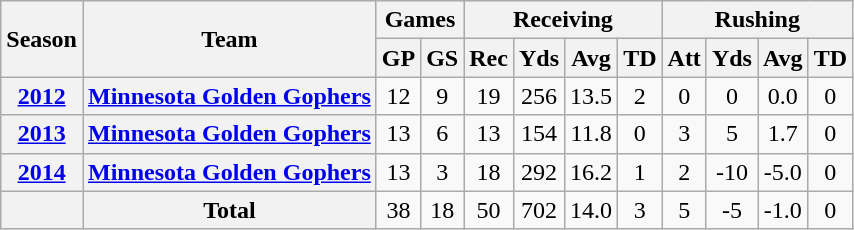<table class=wikitable style="text-align:center;">
<tr>
<th rowspan=2>Season</th>
<th rowspan=2>Team</th>
<th colspan=2>Games</th>
<th colspan=4>Receiving</th>
<th colspan=4>Rushing</th>
</tr>
<tr>
<th>GP</th>
<th>GS</th>
<th>Rec</th>
<th>Yds</th>
<th>Avg</th>
<th>TD</th>
<th>Att</th>
<th>Yds</th>
<th>Avg</th>
<th>TD</th>
</tr>
<tr>
<th><a href='#'>2012</a></th>
<th><a href='#'>Minnesota Golden Gophers</a></th>
<td>12</td>
<td>9</td>
<td>19</td>
<td>256</td>
<td>13.5</td>
<td>2</td>
<td>0</td>
<td>0</td>
<td>0.0</td>
<td>0</td>
</tr>
<tr>
<th><a href='#'>2013</a></th>
<th><a href='#'>Minnesota Golden Gophers</a></th>
<td>13</td>
<td>6</td>
<td>13</td>
<td>154</td>
<td>11.8</td>
<td>0</td>
<td>3</td>
<td>5</td>
<td>1.7</td>
<td>0</td>
</tr>
<tr>
<th><a href='#'>2014</a></th>
<th><a href='#'>Minnesota Golden Gophers</a></th>
<td>13</td>
<td>3</td>
<td>18</td>
<td>292</td>
<td>16.2</td>
<td>1</td>
<td>2</td>
<td>-10</td>
<td>-5.0</td>
<td>0</td>
</tr>
<tr>
<th></th>
<th>Total</th>
<td>38</td>
<td>18</td>
<td>50</td>
<td>702</td>
<td>14.0</td>
<td>3</td>
<td>5</td>
<td>-5</td>
<td>-1.0</td>
<td>0</td>
</tr>
</table>
